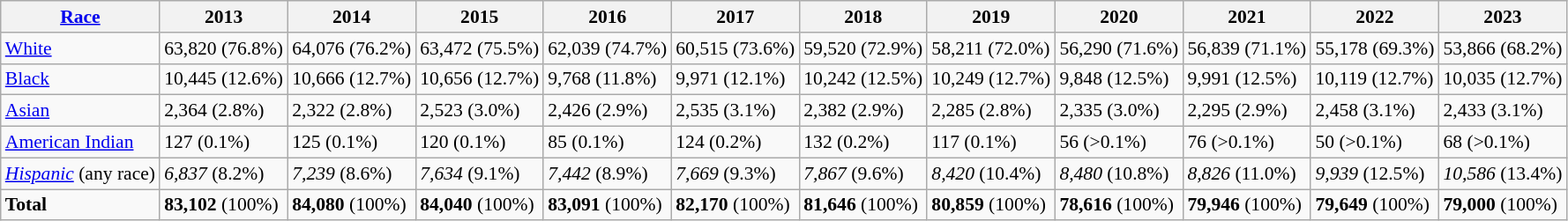<table class="wikitable sortable" style="font-size:90%">
<tr>
<th><a href='#'>Race</a></th>
<th>2013</th>
<th>2014</th>
<th>2015</th>
<th>2016</th>
<th>2017</th>
<th>2018</th>
<th>2019</th>
<th>2020</th>
<th>2021</th>
<th>2022</th>
<th>2023</th>
</tr>
<tr>
<td><a href='#'>White</a></td>
<td>63,820 (76.8%)</td>
<td>64,076 (76.2%)</td>
<td>63,472 (75.5%)</td>
<td>62,039 (74.7%)</td>
<td>60,515 (73.6%)</td>
<td>59,520 (72.9%)</td>
<td>58,211 (72.0%)</td>
<td>56,290 (71.6%)</td>
<td>56,839 (71.1%)</td>
<td>55,178 (69.3%)</td>
<td>53,866 (68.2%)</td>
</tr>
<tr>
<td><a href='#'>Black</a></td>
<td>10,445 (12.6%)</td>
<td>10,666 (12.7%)</td>
<td>10,656 (12.7%)</td>
<td>9,768 (11.8%)</td>
<td>9,971 (12.1%)</td>
<td>10,242 (12.5%)</td>
<td>10,249 (12.7%)</td>
<td>9,848 (12.5%)</td>
<td>9,991 (12.5%)</td>
<td>10,119 (12.7%)</td>
<td>10,035 (12.7%)</td>
</tr>
<tr>
<td><a href='#'>Asian</a></td>
<td>2,364 (2.8%)</td>
<td>2,322 (2.8%)</td>
<td>2,523 (3.0%)</td>
<td>2,426 (2.9%)</td>
<td>2,535 (3.1%)</td>
<td>2,382 (2.9%)</td>
<td>2,285 (2.8%)</td>
<td>2,335 (3.0%)</td>
<td>2,295 (2.9%)</td>
<td>2,458 (3.1%)</td>
<td>2,433 (3.1%)</td>
</tr>
<tr>
<td><a href='#'>American Indian</a></td>
<td>127 (0.1%)</td>
<td>125 (0.1%)</td>
<td>120 (0.1%)</td>
<td>85 (0.1%)</td>
<td>124 (0.2%)</td>
<td>132 (0.2%)</td>
<td>117 (0.1%)</td>
<td>56 (>0.1%)</td>
<td>76 (>0.1%)</td>
<td>50 (>0.1%)</td>
<td>68 (>0.1%)</td>
</tr>
<tr>
<td><em><a href='#'>Hispanic</a></em> (any race)</td>
<td><em>6,837</em> (8.2%)</td>
<td><em>7,239</em> (8.6%)</td>
<td><em>7,634</em> (9.1%)</td>
<td><em>7,442</em> (8.9%)</td>
<td><em>7,669</em> (9.3%)</td>
<td><em>7,867</em> (9.6%)</td>
<td><em>8,420</em> (10.4%)</td>
<td><em>8,480</em> (10.8%)</td>
<td><em>8,826</em> (11.0%)</td>
<td><em>9,939</em> (12.5%)</td>
<td><em>10,586</em> (13.4%)</td>
</tr>
<tr>
<td><strong>Total</strong></td>
<td><strong>83,102</strong> (100%)</td>
<td><strong>84,080</strong> (100%)</td>
<td><strong>84,040</strong> (100%)</td>
<td><strong>83,091</strong> (100%)</td>
<td><strong>82,170</strong> (100%)</td>
<td><strong>81,646</strong> (100%)</td>
<td><strong>80,859</strong> (100%)</td>
<td><strong>78,616</strong> (100%)</td>
<td><strong>79,946</strong> (100%)</td>
<td><strong>79,649</strong> (100%)</td>
<td><strong>79,000</strong> (100%)</td>
</tr>
</table>
